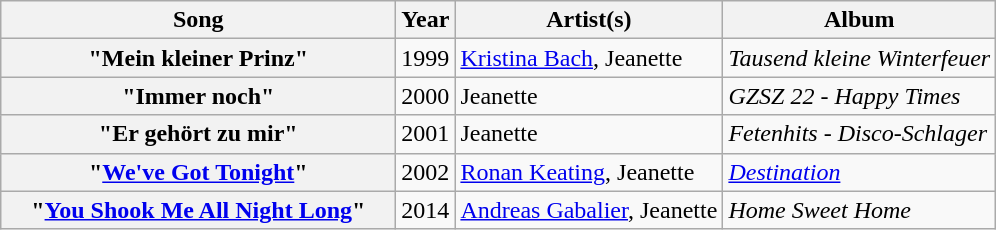<table class="wikitable plainrowheaders" border="1">
<tr>
<th scope="col" style="width:16em;">Song</th>
<th scope="col">Year</th>
<th scope="col">Artist(s)</th>
<th scope="col">Album</th>
</tr>
<tr>
<th scope="row">"Mein kleiner Prinz"</th>
<td>1999</td>
<td><a href='#'>Kristina Bach</a>, Jeanette</td>
<td><em>Tausend kleine Winterfeuer</em></td>
</tr>
<tr>
<th scope="row">"Immer noch"</th>
<td>2000</td>
<td>Jeanette</td>
<td><em>GZSZ 22 - Happy Times</em></td>
</tr>
<tr>
<th scope="row">"Er gehört zu mir"</th>
<td>2001</td>
<td>Jeanette</td>
<td><em>Fetenhits - Disco-Schlager</em></td>
</tr>
<tr>
<th scope="row">"<a href='#'>We've Got Tonight</a>"</th>
<td>2002</td>
<td><a href='#'>Ronan Keating</a>, Jeanette</td>
<td><em><a href='#'>Destination</a></em></td>
</tr>
<tr>
<th scope="row">"<a href='#'>You Shook Me All Night Long</a>"</th>
<td>2014</td>
<td><a href='#'>Andreas Gabalier</a>, Jeanette</td>
<td><em>Home Sweet Home</em></td>
</tr>
</table>
